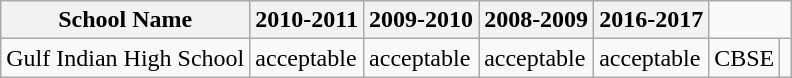<table class="wikitable">
<tr>
<th>School Name</th>
<th>2010-2011</th>
<th>2009-2010</th>
<th>2008-2009</th>
<th>2016-2017</th>
</tr>
<tr>
<td>Gulf Indian High School</td>
<td>acceptable</td>
<td>acceptable</td>
<td>acceptable</td>
<td>acceptable</td>
<td>CBSE</td>
<td></td>
</tr>
</table>
